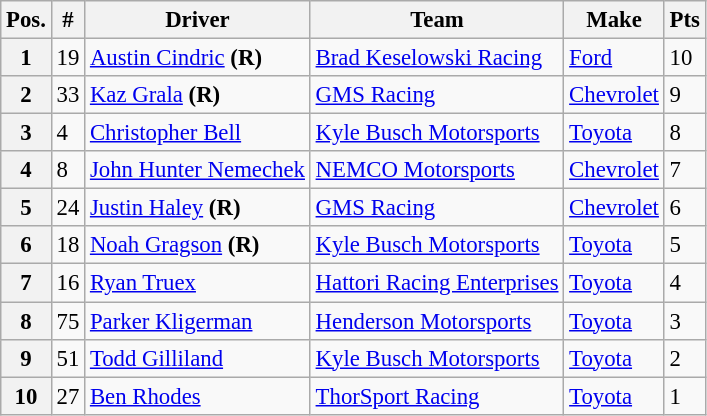<table class="wikitable" style="font-size:95%">
<tr>
<th>Pos.</th>
<th>#</th>
<th>Driver</th>
<th>Team</th>
<th>Make</th>
<th>Pts</th>
</tr>
<tr>
<th>1</th>
<td>19</td>
<td><a href='#'>Austin Cindric</a> <strong>(R)</strong></td>
<td><a href='#'>Brad Keselowski Racing</a></td>
<td><a href='#'>Ford</a></td>
<td>10</td>
</tr>
<tr>
<th>2</th>
<td>33</td>
<td><a href='#'>Kaz Grala</a> <strong>(R)</strong></td>
<td><a href='#'>GMS Racing</a></td>
<td><a href='#'>Chevrolet</a></td>
<td>9</td>
</tr>
<tr>
<th>3</th>
<td>4</td>
<td><a href='#'>Christopher Bell</a></td>
<td><a href='#'>Kyle Busch Motorsports</a></td>
<td><a href='#'>Toyota</a></td>
<td>8</td>
</tr>
<tr>
<th>4</th>
<td>8</td>
<td><a href='#'>John Hunter Nemechek</a></td>
<td><a href='#'>NEMCO Motorsports</a></td>
<td><a href='#'>Chevrolet</a></td>
<td>7</td>
</tr>
<tr>
<th>5</th>
<td>24</td>
<td><a href='#'>Justin Haley</a> <strong>(R)</strong></td>
<td><a href='#'>GMS Racing</a></td>
<td><a href='#'>Chevrolet</a></td>
<td>6</td>
</tr>
<tr>
<th>6</th>
<td>18</td>
<td><a href='#'>Noah Gragson</a> <strong>(R)</strong></td>
<td><a href='#'>Kyle Busch Motorsports</a></td>
<td><a href='#'>Toyota</a></td>
<td>5</td>
</tr>
<tr>
<th>7</th>
<td>16</td>
<td><a href='#'>Ryan Truex</a></td>
<td><a href='#'>Hattori Racing Enterprises</a></td>
<td><a href='#'>Toyota</a></td>
<td>4</td>
</tr>
<tr>
<th>8</th>
<td>75</td>
<td><a href='#'>Parker Kligerman</a></td>
<td><a href='#'>Henderson Motorsports</a></td>
<td><a href='#'>Toyota</a></td>
<td>3</td>
</tr>
<tr>
<th>9</th>
<td>51</td>
<td><a href='#'>Todd Gilliland</a></td>
<td><a href='#'>Kyle Busch Motorsports</a></td>
<td><a href='#'>Toyota</a></td>
<td>2</td>
</tr>
<tr>
<th>10</th>
<td>27</td>
<td><a href='#'>Ben Rhodes</a></td>
<td><a href='#'>ThorSport Racing</a></td>
<td><a href='#'>Toyota</a></td>
<td>1</td>
</tr>
</table>
